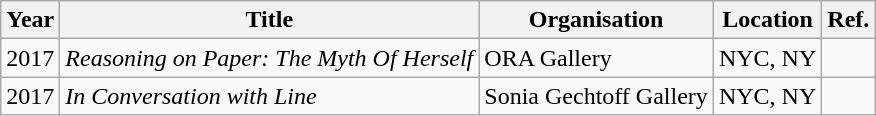<table class="wikitable">
<tr>
<th>Year</th>
<th>Title</th>
<th>Organisation</th>
<th>Location</th>
<th>Ref.</th>
</tr>
<tr>
<td>2017</td>
<td><em>Reasoning on Paper: The Myth Of Herself</em></td>
<td>ORA Gallery</td>
<td>NYC, NY</td>
<td></td>
</tr>
<tr>
<td>2017</td>
<td><em>In Conversation with Line</em></td>
<td>Sonia Gechtoff Gallery</td>
<td>NYC, NY</td>
<td></td>
</tr>
</table>
